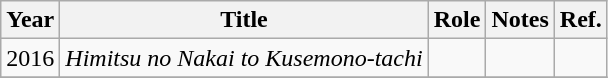<table class="wikitable">
<tr>
<th>Year</th>
<th>Title</th>
<th>Role</th>
<th>Notes</th>
<th>Ref.</th>
</tr>
<tr>
<td>2016</td>
<td><em>Himitsu no Nakai to Kusemono-tachi</em></td>
<td></td>
<td></td>
<td></td>
</tr>
<tr>
</tr>
</table>
